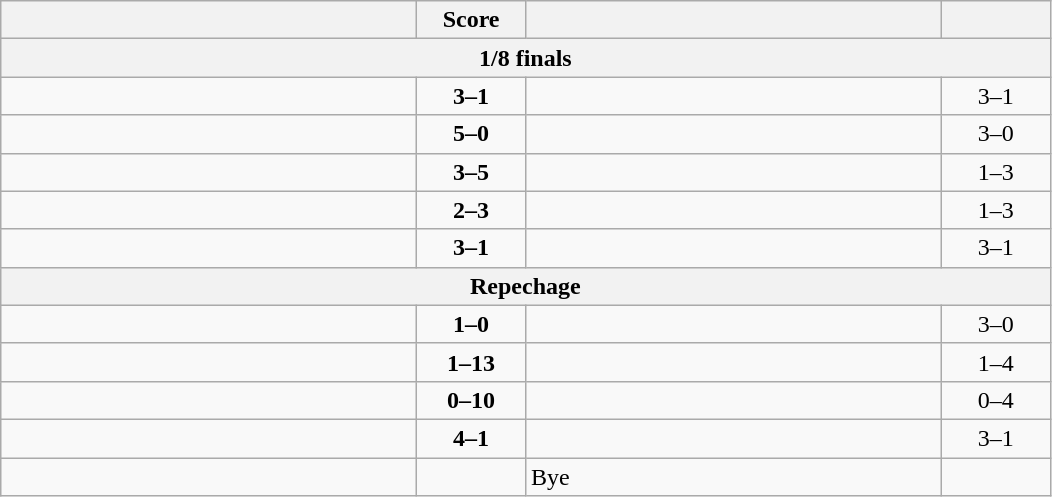<table class="wikitable" style="text-align: left; ">
<tr>
<th align="right" width="270"></th>
<th width="65">Score</th>
<th align="left" width="270"></th>
<th width="65"></th>
</tr>
<tr>
<th colspan=4>1/8 finals</th>
</tr>
<tr>
<td><strong></strong></td>
<td align="center"><strong>3–1</strong></td>
<td></td>
<td align=center>3–1 <strong></strong></td>
</tr>
<tr>
<td><strong></strong></td>
<td align="center"><strong>5–0</strong></td>
<td></td>
<td align=center>3–0 <strong></strong></td>
</tr>
<tr>
<td></td>
<td align="center"><strong>3–5</strong></td>
<td><strong></strong></td>
<td align=center>1–3 <strong></strong></td>
</tr>
<tr>
<td></td>
<td align="center"><strong>2–3</strong></td>
<td><strong></strong></td>
<td align=center>1–3 <strong></strong></td>
</tr>
<tr>
<td><strong></strong></td>
<td align="center"><strong>3–1</strong></td>
<td></td>
<td align=center>3–1 <strong></strong></td>
</tr>
<tr>
<th colspan=4>Repechage</th>
</tr>
<tr>
<td><strong></strong></td>
<td align="center"><strong>1–0</strong></td>
<td></td>
<td align=center>3–0 <strong></strong></td>
</tr>
<tr>
<td></td>
<td align="center"><strong>1–13</strong></td>
<td><strong></strong></td>
<td align=center>1–4 <strong></strong></td>
</tr>
<tr>
<td></td>
<td align="center"><strong>0–10</strong></td>
<td><strong></strong></td>
<td align=center>0–4 <strong></strong></td>
</tr>
<tr>
<td><strong></strong></td>
<td align="center"><strong>4–1</strong></td>
<td></td>
<td align=center>3–1 <strong></strong></td>
</tr>
<tr>
<td><strong></strong></td>
<td></td>
<td>Bye</td>
<td></td>
</tr>
</table>
